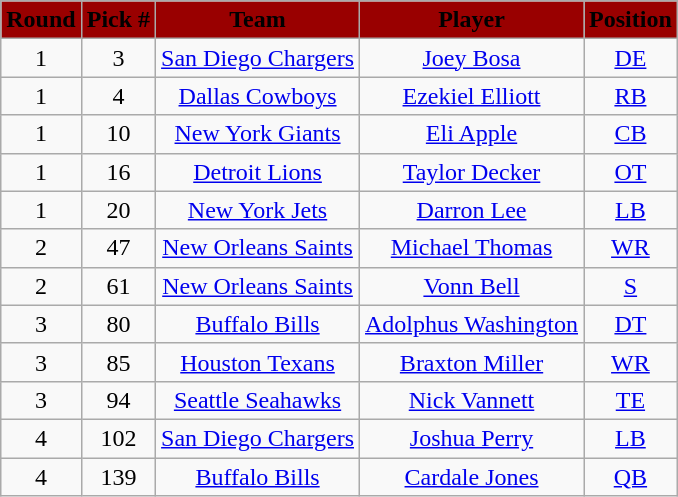<table class="wikitable" style="text-align:center">
<tr style="background:#900;">
<td><strong><span>Round</span></strong></td>
<td><strong><span>Pick #</span></strong></td>
<td><strong><span>Team</span></strong></td>
<td><strong><span>Player</span></strong></td>
<td><strong><span>Position</span></strong></td>
</tr>
<tr>
<td>1</td>
<td align=center>3</td>
<td><a href='#'>San Diego Chargers</a></td>
<td><a href='#'>Joey Bosa</a></td>
<td><a href='#'>DE</a></td>
</tr>
<tr>
<td>1</td>
<td align=center>4</td>
<td><a href='#'>Dallas Cowboys</a></td>
<td><a href='#'>Ezekiel Elliott</a></td>
<td><a href='#'>RB</a></td>
</tr>
<tr>
<td>1</td>
<td align=center>10</td>
<td><a href='#'>New York Giants</a></td>
<td><a href='#'>Eli Apple</a></td>
<td><a href='#'>CB</a></td>
</tr>
<tr>
<td>1</td>
<td align=center>16</td>
<td><a href='#'>Detroit Lions</a></td>
<td><a href='#'>Taylor Decker</a></td>
<td><a href='#'>OT</a></td>
</tr>
<tr>
<td>1</td>
<td align=center>20</td>
<td><a href='#'>New York Jets</a></td>
<td><a href='#'>Darron Lee</a></td>
<td><a href='#'>LB</a></td>
</tr>
<tr>
<td>2</td>
<td align=center>47</td>
<td><a href='#'>New Orleans Saints</a></td>
<td><a href='#'>Michael Thomas</a></td>
<td><a href='#'>WR</a></td>
</tr>
<tr>
<td>2</td>
<td align=center>61</td>
<td><a href='#'>New Orleans Saints</a></td>
<td><a href='#'>Vonn Bell</a></td>
<td><a href='#'>S</a></td>
</tr>
<tr>
<td>3</td>
<td align=center>80</td>
<td><a href='#'>Buffalo Bills</a></td>
<td><a href='#'>Adolphus Washington</a></td>
<td><a href='#'>DT</a></td>
</tr>
<tr>
<td>3</td>
<td align=center>85</td>
<td><a href='#'>Houston Texans</a></td>
<td><a href='#'>Braxton Miller</a></td>
<td><a href='#'>WR</a></td>
</tr>
<tr>
<td>3</td>
<td align=center>94</td>
<td><a href='#'>Seattle Seahawks</a></td>
<td><a href='#'>Nick Vannett</a></td>
<td><a href='#'>TE</a></td>
</tr>
<tr>
<td>4</td>
<td align=center>102</td>
<td><a href='#'>San Diego Chargers</a></td>
<td><a href='#'>Joshua Perry</a></td>
<td><a href='#'>LB</a></td>
</tr>
<tr>
<td>4</td>
<td align=center>139</td>
<td><a href='#'>Buffalo Bills</a></td>
<td><a href='#'>Cardale Jones</a></td>
<td><a href='#'>QB</a></td>
</tr>
</table>
